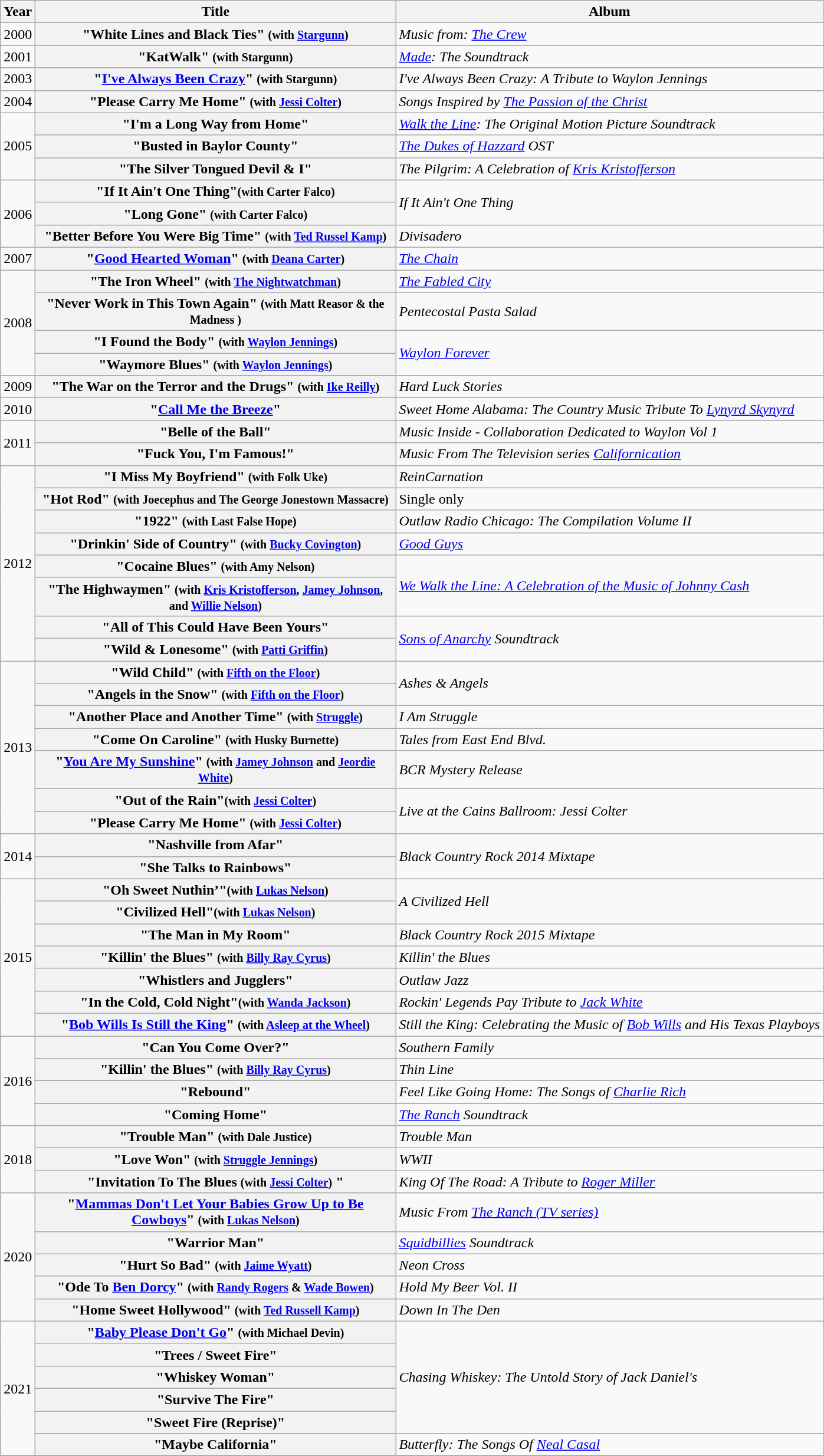<table class="wikitable plainrowheaders">
<tr>
<th>Year</th>
<th style="width:25em;">Title</th>
<th>Album</th>
</tr>
<tr>
<td>2000</td>
<th scope="row">"White Lines and Black Ties" <small>(with <a href='#'>Stargunn</a>)</small></th>
<td><em>Music from: <a href='#'>The Crew</a></em></td>
</tr>
<tr>
<td>2001</td>
<th scope="row">"KatWalk" <small>(with Stargunn)</small></th>
<td><em><a href='#'>Made</a>: The Soundtrack</em></td>
</tr>
<tr>
<td>2003</td>
<th scope="row">"<a href='#'>I've Always Been Crazy</a>" <small>(with Stargunn)</small></th>
<td><em>I've Always Been Crazy: A Tribute to Waylon Jennings</em></td>
</tr>
<tr>
<td>2004</td>
<th scope="row">"Please Carry Me Home" <small>(with <a href='#'>Jessi Colter</a>)</small></th>
<td><em>Songs Inspired by <a href='#'>The Passion of the Christ</a></em></td>
</tr>
<tr>
<td rowspan="3">2005</td>
<th scope="row">"I'm a Long Way from Home"</th>
<td><em><a href='#'>Walk the Line</a>: The Original Motion Picture Soundtrack</em></td>
</tr>
<tr>
<th scope="row">"Busted in Baylor County" <small></small></th>
<td><em><a href='#'>The Dukes of Hazzard</a> OST</em></td>
</tr>
<tr>
<th scope="row">"The Silver Tongued Devil & I"</th>
<td><em>The Pilgrim: A Celebration of <a href='#'>Kris Kristofferson</a></em></td>
</tr>
<tr>
<td rowspan="3">2006</td>
<th scope="row">"If It Ain't One Thing"<small>(with Carter Falco)</small></th>
<td rowspan="2"><em>If It Ain't One Thing</em></td>
</tr>
<tr>
<th scope="row">"Long Gone" <small>(with Carter Falco)</small></th>
</tr>
<tr>
<th scope="row">"Better Before You Were Big Time" <small>(with <a href='#'>Ted Russel Kamp</a>)</small></th>
<td><em>Divisadero</em></td>
</tr>
<tr>
<td>2007</td>
<th scope="row">"<a href='#'>Good Hearted Woman</a>" <small>(with <a href='#'>Deana Carter</a>)</small></th>
<td><em><a href='#'>The Chain</a></em></td>
</tr>
<tr>
<td rowspan="4">2008</td>
<th scope="row">"The Iron Wheel" <small>(with <a href='#'>The Nightwatchman</a>)</small></th>
<td><em><a href='#'>The Fabled City</a></em></td>
</tr>
<tr>
<th scope="row">"Never Work in This Town Again" <small>(with Matt Reasor & the Madness )</small></th>
<td><em>Pentecostal Pasta Salad</em></td>
</tr>
<tr>
<th scope="row">"I Found the Body" <small>(with <a href='#'>Waylon Jennings</a>)</small></th>
<td rowspan="2"><em><a href='#'>Waylon Forever</a></em></td>
</tr>
<tr>
<th scope="row">"Waymore Blues" <small>(with <a href='#'>Waylon Jennings</a>)</small></th>
</tr>
<tr>
<td>2009</td>
<th scope="row">"The War on the Terror and the Drugs" <small>(with <a href='#'>Ike Reilly</a>)</small></th>
<td><em>Hard Luck Stories</em></td>
</tr>
<tr>
<td>2010</td>
<th scope="row">"<a href='#'>Call Me the Breeze</a>" <small></small></th>
<td><em>Sweet Home Alabama: The Country Music Tribute To <a href='#'>Lynyrd Skynyrd</a></em></td>
</tr>
<tr>
<td rowspan="2">2011</td>
<th scope="row">"Belle of the Ball" <small></small></th>
<td><em>Music Inside - Collaboration Dedicated to Waylon Vol 1</em></td>
</tr>
<tr>
<th scope="row">"Fuck You, I'm Famous!" <small></small></th>
<td><em>Music From The Television series <a href='#'>Californication</a></em></td>
</tr>
<tr>
<td rowspan="8">2012</td>
<th scope="row">"I Miss My Boyfriend" <small>(with Folk Uke)</small></th>
<td><em>ReinCarnation</em></td>
</tr>
<tr>
<th scope="row">"Hot Rod" <small>(with Joecephus and The George Jonestown Massacre)</small></th>
<td>Single only</td>
</tr>
<tr>
<th scope="row">"1922" <small>(with Last False Hope)</small></th>
<td><em>Outlaw Radio Chicago: The Compilation Volume II</em></td>
</tr>
<tr>
<th scope="row">"Drinkin' Side of Country" <small>(with <a href='#'>Bucky Covington</a>)</small></th>
<td><em><a href='#'>Good Guys</a></em></td>
</tr>
<tr>
<th scope="row">"Cocaine Blues" <small>(with Amy Nelson)</small></th>
<td rowspan="2"><em><a href='#'>We Walk the Line: A Celebration of the Music of Johnny Cash</a></em></td>
</tr>
<tr>
<th scope="row">"The Highwaymen" <small>(with <a href='#'>Kris Kristofferson</a>, <a href='#'>Jamey Johnson</a>, and <a href='#'>Willie Nelson</a>) </small></th>
</tr>
<tr>
<th scope="row">"All of This Could Have Been Yours" <small></small></th>
<td rowspan="2"><em><a href='#'>Sons of Anarchy</a> Soundtrack</em></td>
</tr>
<tr>
<th scope="row">"Wild & Lonesome" <small>(with <a href='#'>Patti Griffin</a>)</small></th>
</tr>
<tr>
<td rowspan="7">2013</td>
<th scope="row">"Wild Child" <small>(with <a href='#'>Fifth on the Floor</a>)</small></th>
<td rowspan="2"><em>Ashes & Angels</em></td>
</tr>
<tr>
<th scope="row">"Angels in the Snow" <small>(with <a href='#'>Fifth on the Floor</a>)</small></th>
</tr>
<tr>
<th scope="row">"Another Place and Another Time" <small>(with <a href='#'>Struggle</a>)</small></th>
<td><em>I Am Struggle</em></td>
</tr>
<tr>
<th scope="row">"Come On Caroline" <small>(with Husky Burnette)</small></th>
<td><em>Tales from East End Blvd.</em></td>
</tr>
<tr>
<th scope="row">"<a href='#'>You Are My Sunshine</a>" <small>(with <a href='#'>Jamey Johnson</a> and <a href='#'>Jeordie White</a>)</small></th>
<td><em>BCR Mystery Release</em></td>
</tr>
<tr>
<th scope="row">"Out of the Rain"<small>(with <a href='#'>Jessi Colter</a>)</small></th>
<td rowspan="2"><em>Live at the Cains Ballroom: Jessi Colter</em></td>
</tr>
<tr>
<th scope="row">"Please Carry Me Home" <small>(with <a href='#'>Jessi Colter</a>)</small></th>
</tr>
<tr>
<td rowspan="2">2014</td>
<th scope="row">"Nashville from Afar"</th>
<td rowspan="2"><em>Black Country Rock 2014 Mixtape</em></td>
</tr>
<tr>
<th scope="row">"She Talks to Rainbows"</th>
</tr>
<tr>
<td rowspan="7">2015</td>
<th scope="row">"Oh Sweet Nuthin’"<small>(with <a href='#'>Lukas Nelson</a>)</small></th>
<td rowspan="2"><em>A Civilized Hell</em></td>
</tr>
<tr>
<th scope="row">"Civilized Hell"<small>(with <a href='#'>Lukas Nelson</a>)</small></th>
</tr>
<tr>
<th scope="row">"The Man in My Room"</th>
<td><em>Black Country Rock 2015 Mixtape</em></td>
</tr>
<tr>
<th scope="row">"Killin' the Blues" <small>(with <a href='#'>Billy Ray Cyrus</a>)</small></th>
<td><em>Killin' the Blues</em></td>
</tr>
<tr>
<th scope="row">"Whistlers and Jugglers"</th>
<td><em>Outlaw Jazz</em></td>
</tr>
<tr>
<th scope="row">"In the Cold, Cold Night"<small>(with <a href='#'>Wanda Jackson</a>)</small></th>
<td><em>Rockin' Legends Pay Tribute to <a href='#'>Jack White</a></em></td>
</tr>
<tr>
<th scope="row">"<a href='#'>Bob Wills Is Still the King</a>" <small>(with <a href='#'>Asleep at the Wheel</a>)</small></th>
<td><em>Still the King: Celebrating the Music of <a href='#'>Bob Wills</a> and His Texas Playboys</em></td>
</tr>
<tr>
<td rowspan="4">2016</td>
<th scope="row">"Can You Come Over?"</th>
<td><em>Southern Family</em></td>
</tr>
<tr>
<th scope="row">"Killin' the Blues" <small>(with <a href='#'>Billy Ray Cyrus</a>)</small></th>
<td><em>Thin Line</em></td>
</tr>
<tr>
<th scope="row">"Rebound"</th>
<td><em>Feel Like Going Home: The Songs of <a href='#'>Charlie Rich</a></em></td>
</tr>
<tr>
<th scope="row">"Coming Home"</th>
<td><em><a href='#'>The Ranch</a> Soundtrack</em></td>
</tr>
<tr>
<td rowspan="3">2018</td>
<th scope="row">"Trouble Man" <small>(with Dale Justice)</small></th>
<td><em>Trouble Man</em></td>
</tr>
<tr>
<th scope="row">"Love Won" <small>(with <a href='#'>Struggle Jennings</a>)</small></th>
<td><em>WWII</em></td>
</tr>
<tr>
<th scope="row">"Invitation To The Blues <small>(with <a href='#'>Jessi Colter</a>)</small> "</th>
<td><em>King Of The Road: A Tribute to <a href='#'>Roger Miller</a></em></td>
</tr>
<tr>
<td rowspan="5">2020</td>
<th scope="row">"<a href='#'>Mammas Don't Let Your Babies Grow Up to Be Cowboys</a>" <small>(with <a href='#'>Lukas Nelson</a>)</small></th>
<td><em>Music From <a href='#'>The Ranch (TV series)</a></em></td>
</tr>
<tr>
<th scope="row">"Warrior Man"</th>
<td><em><a href='#'>Squidbillies</a> Soundtrack</em></td>
</tr>
<tr>
<th scope="row">"Hurt So Bad"  <small>(with <a href='#'>Jaime Wyatt</a>)</small></th>
<td><em>Neon Cross</em></td>
</tr>
<tr>
<th scope="row">"Ode To <a href='#'>Ben Dorcy</a>"  <small>(with <a href='#'>Randy Rogers</a> & <a href='#'>Wade Bowen</a>)</small></th>
<td><em>Hold My Beer Vol. II</em></td>
</tr>
<tr>
<th scope="row">"Home Sweet Hollywood" <small>(with <a href='#'>Ted Russell Kamp</a>)</small></th>
<td><em>Down In The Den</em></td>
</tr>
<tr>
<td rowspan="6">2021</td>
<th scope="row">"<a href='#'>Baby Please Don't Go</a>" <small>(with Michael Devin)</small></th>
<td rowspan="5"><em>Chasing Whiskey: The Untold Story of Jack Daniel's</em></td>
</tr>
<tr>
<th scope="row">"Trees / Sweet Fire"</th>
</tr>
<tr>
<th scope="row">"Whiskey Woman"</th>
</tr>
<tr>
<th scope="row">"Survive The Fire"</th>
</tr>
<tr>
<th scope="row">"Sweet Fire (Reprise)"</th>
</tr>
<tr>
<th scope="row">"Maybe California"</th>
<td><em>Butterfly: The Songs Of <a href='#'>Neal Casal</a></em></td>
</tr>
<tr>
</tr>
</table>
